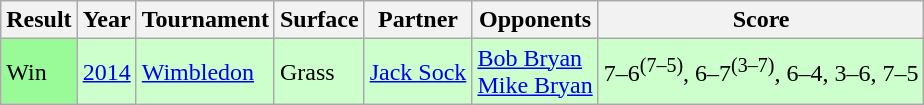<table class="sortable wikitable">
<tr>
<th>Result</th>
<th>Year</th>
<th>Tournament</th>
<th>Surface</th>
<th>Partner</th>
<th>Opponents</th>
<th class="unsortable">Score</th>
</tr>
<tr style="background:#ccffcc;">
<td style="background:#98fb98;">Win</td>
<td><a href='#'>2014</a></td>
<td><a href='#'>Wimbledon</a></td>
<td>Grass</td>
<td> <a href='#'>Jack Sock</a></td>
<td> <a href='#'>Bob Bryan</a> <br>  <a href='#'>Mike Bryan</a></td>
<td>7–6<sup>(7–5)</sup>, 6–7<sup>(3–7)</sup>, 6–4, 3–6, 7–5</td>
</tr>
</table>
